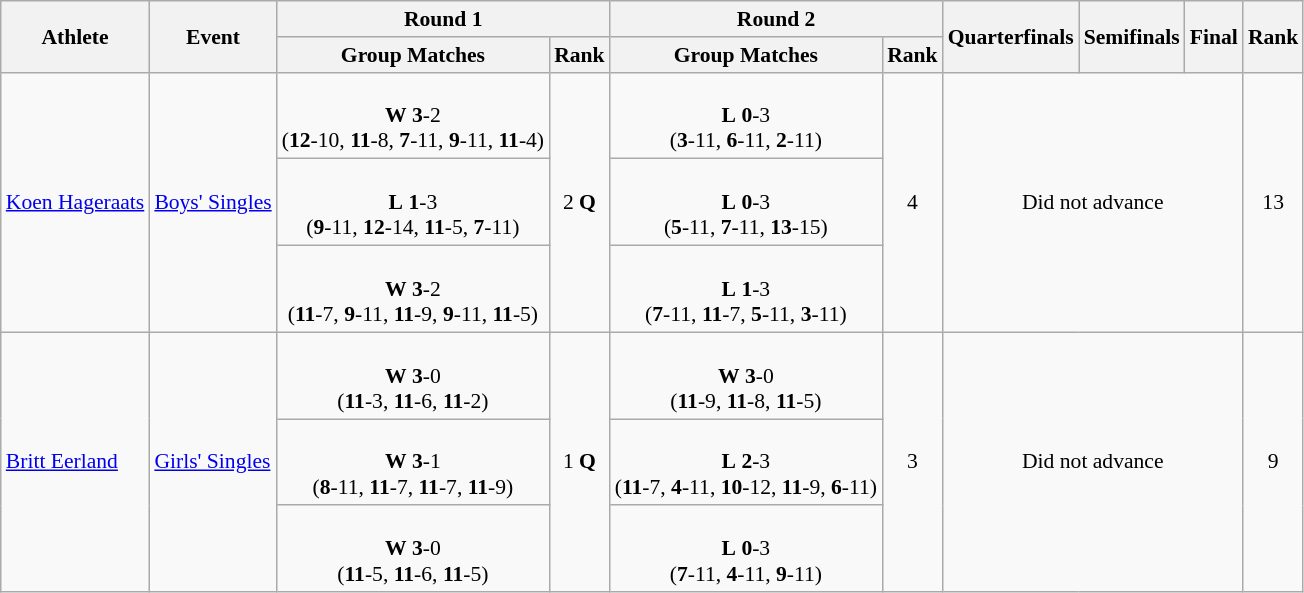<table class="wikitable" border="1" style="font-size:90%">
<tr>
<th rowspan=2>Athlete</th>
<th rowspan=2>Event</th>
<th colspan=2>Round 1</th>
<th colspan=2>Round 2</th>
<th rowspan=2>Quarterfinals</th>
<th rowspan=2>Semifinals</th>
<th rowspan=2>Final</th>
<th rowspan=2>Rank</th>
</tr>
<tr>
<th>Group Matches</th>
<th>Rank</th>
<th>Group Matches</th>
<th>Rank</th>
</tr>
<tr>
<td rowspan=3><a href='#'>Koen Hageraats</a></td>
<td rowspan=3><a href='#'>Boys' Singles</a></td>
<td align=center> <br> <strong>W</strong> <strong>3</strong>-2 <br> (<strong>12</strong>-10, <strong>11</strong>-8, <strong>7</strong>-11, <strong>9</strong>-11, <strong>11</strong>-4)</td>
<td rowspan=3 align=center>2 <strong>Q</strong></td>
<td align=center> <br> <strong>L</strong> <strong>0</strong>-3 <br> (<strong>3</strong>-11, <strong>6</strong>-11, <strong>2</strong>-11)</td>
<td rowspan=3 align=center>4</td>
<td rowspan=3 colspan=3 align=center>Did not advance</td>
<td rowspan=3 align=center>13</td>
</tr>
<tr>
<td align=center> <br> <strong>L</strong> <strong>1</strong>-3 <br> (<strong>9</strong>-11, <strong>12</strong>-14, <strong>11</strong>-5, <strong>7</strong>-11)</td>
<td align=center> <br> <strong>L</strong> <strong>0</strong>-3 <br> (<strong>5</strong>-11, <strong>7</strong>-11, <strong>13</strong>-15)</td>
</tr>
<tr>
<td align=center> <br> <strong>W</strong> <strong>3</strong>-2 <br> (<strong>11</strong>-7, <strong>9</strong>-11, <strong>11</strong>-9, <strong>9</strong>-11, <strong>11</strong>-5)</td>
<td align=center> <br> <strong>L</strong> <strong>1</strong>-3 <br> (<strong>7</strong>-11, <strong>11</strong>-7, <strong>5</strong>-11, <strong>3</strong>-11)</td>
</tr>
<tr>
<td rowspan=3><a href='#'>Britt Eerland</a></td>
<td rowspan=3><a href='#'>Girls' Singles</a></td>
<td align=center> <br> <strong>W</strong> <strong>3</strong>-0 <br> (<strong>11</strong>-3, <strong>11</strong>-6, <strong>11</strong>-2)</td>
<td rowspan=3 align=center>1 <strong>Q</strong></td>
<td align=center> <br> <strong>W</strong> <strong>3</strong>-0 <br> (<strong>11</strong>-9, <strong>11</strong>-8, <strong>11</strong>-5)</td>
<td rowspan=3 align=center>3</td>
<td rowspan=3 colspan=3 align=center>Did not advance</td>
<td rowspan=3 align=center>9</td>
</tr>
<tr>
<td align=center> <br> <strong>W</strong> <strong>3</strong>-1 <br> (<strong>8</strong>-11, <strong>11</strong>-7, <strong>11</strong>-7, <strong>11</strong>-9)</td>
<td align=center> <br> <strong>L</strong> <strong>2</strong>-3 <br> (<strong>11</strong>-7, <strong>4</strong>-11, <strong>10</strong>-12, <strong>11</strong>-9, <strong>6</strong>-11)</td>
</tr>
<tr>
<td align=center> <br> <strong>W</strong> <strong>3</strong>-0 <br> (<strong>11</strong>-5, <strong>11</strong>-6, <strong>11</strong>-5)</td>
<td align=center> <br> <strong>L</strong> <strong>0</strong>-3 <br> (<strong>7</strong>-11, <strong>4</strong>-11, <strong>9</strong>-11)</td>
</tr>
</table>
